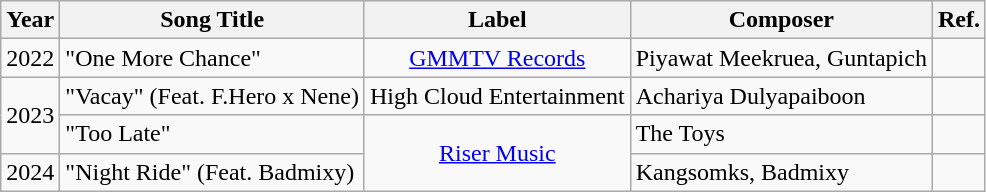<table class="wikitable">
<tr>
<th>Year</th>
<th>Song Title</th>
<th>Label</th>
<th>Composer</th>
<th>Ref.</th>
</tr>
<tr>
<td>2022</td>
<td>"One More Chance"</td>
<td style="text-align: center;"><a href='#'>GMMTV Records</a></td>
<td>Piyawat Meekruea, Guntapich</td>
<td></td>
</tr>
<tr>
<td rowspan="2">2023</td>
<td>"Vacay" (Feat. F.Hero x Nene)</td>
<td style="text-align: center;">High Cloud Entertainment</td>
<td>Achariya Dulyapaiboon</td>
<td></td>
</tr>
<tr>
<td>"Too Late"</td>
<td rowspan="2" style="text-align: center;"><a href='#'>Riser Music</a></td>
<td>The Toys</td>
<td></td>
</tr>
<tr>
<td>2024</td>
<td>"Night Ride" (Feat. Badmixy)</td>
<td>Kangsomks, Badmixy</td>
<td></td>
</tr>
</table>
